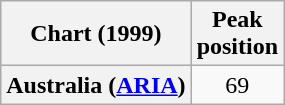<table class="wikitable plainrowheaders" style="text-align:center">
<tr>
<th>Chart (1999)</th>
<th>Peak<br>position</th>
</tr>
<tr>
<th scope="row">Australia (<a href='#'>ARIA</a>)</th>
<td>69</td>
</tr>
</table>
